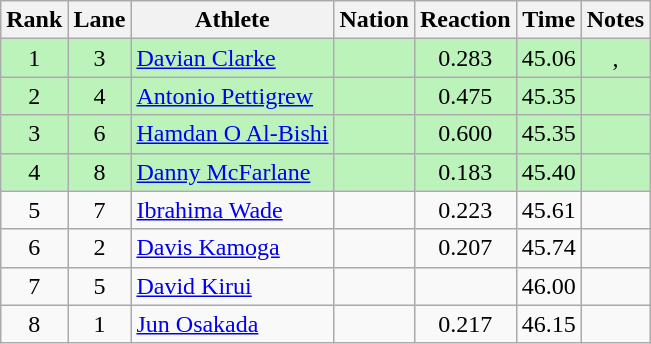<table class="wikitable sortable" style="text-align:center">
<tr>
<th>Rank</th>
<th>Lane</th>
<th>Athlete</th>
<th>Nation</th>
<th>Reaction</th>
<th>Time</th>
<th>Notes</th>
</tr>
<tr bgcolor = "bbf3bb">
<td align="center">1</td>
<td align="center">3</td>
<td align="left"><a href='#'>Davian Clarke</a></td>
<td align="left"></td>
<td align="center">0.283</td>
<td align="center">45.06</td>
<td>, </td>
</tr>
<tr bgcolor = "bbf3bb">
<td align="center">2</td>
<td align="center">4</td>
<td align="left"><a href='#'>Antonio Pettigrew</a></td>
<td align="left"></td>
<td align="center">0.475</td>
<td align="center">45.35</td>
<td></td>
</tr>
<tr bgcolor = "bbf3bb">
<td align="center">3</td>
<td align="center">6</td>
<td align="left"><a href='#'>Hamdan O Al-Bishi</a></td>
<td align="left"></td>
<td align="center">0.600</td>
<td align="center">45.35</td>
<td></td>
</tr>
<tr bgcolor = "bbf3bb">
<td align="center">4</td>
<td align="center">8</td>
<td align="left"><a href='#'>Danny McFarlane</a></td>
<td align="left"></td>
<td align="center">0.183</td>
<td align="center">45.40</td>
<td></td>
</tr>
<tr>
<td align="center">5</td>
<td align="center">7</td>
<td align="left"><a href='#'>Ibrahima Wade</a></td>
<td align="left"></td>
<td align="center">0.223</td>
<td align="center">45.61</td>
<td align="center"></td>
</tr>
<tr>
<td align="center">6</td>
<td align="center">2</td>
<td align="left"><a href='#'>Davis Kamoga</a></td>
<td align="left"></td>
<td align="center">0.207</td>
<td align="center">45.74</td>
<td></td>
</tr>
<tr>
<td align="center">7</td>
<td align="center">5</td>
<td align="left"><a href='#'>David Kirui</a></td>
<td align="left"></td>
<td align="center"></td>
<td align="center">46.00</td>
<td align="center"></td>
</tr>
<tr>
<td align="center">8</td>
<td align="center">1</td>
<td align="left"><a href='#'>Jun Osakada</a></td>
<td align="left"></td>
<td align="center">0.217</td>
<td align="center">46.15</td>
<td align="center"></td>
</tr>
</table>
